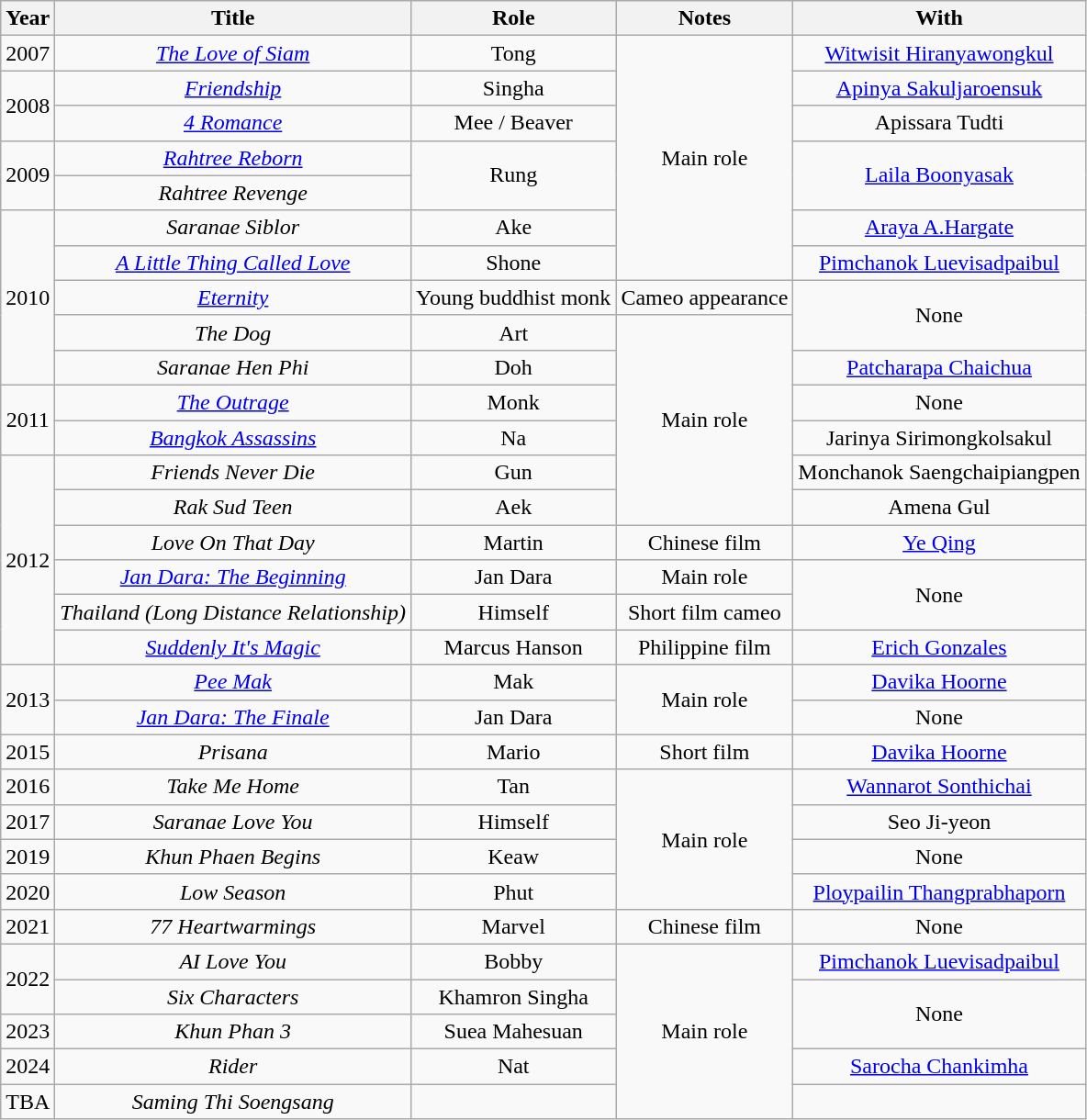<table class="wikitable" style="text-align:center;">
<tr>
<th>Year</th>
<th>Title</th>
<th>Role</th>
<th>Notes</th>
<th>With</th>
</tr>
<tr>
<td>2007</td>
<td><em><a href='#'>The Love of Siam</a></em></td>
<td>Tong</td>
<td rowspan="7">Main role</td>
<td><a href='#'>Witwisit Hiranyawongkul</a></td>
</tr>
<tr>
<td rowspan="2">2008</td>
<td><em><a href='#'>Friendship</a></em></td>
<td>Singha</td>
<td><a href='#'>Apinya Sakuljaroensuk</a></td>
</tr>
<tr>
<td><em><a href='#'>4 Romance</a></em></td>
<td>Mee / Beaver</td>
<td>Apissara Tudti</td>
</tr>
<tr>
<td rowspan="2">2009</td>
<td><em><a href='#'>Rahtree Reborn</a></em></td>
<td rowspan="2">Rung</td>
<td rowspan="2"><a href='#'>Laila Boonyasak</a></td>
</tr>
<tr>
<td><em>Rahtree Revenge</em></td>
</tr>
<tr>
<td rowspan="5">2010</td>
<td><em>Saranae Siblor</em></td>
<td>Ake</td>
<td><a href='#'>Araya A.Hargate</a></td>
</tr>
<tr>
<td><em><a href='#'>A Little Thing Called Love</a></em></td>
<td>Shone</td>
<td><a href='#'>Pimchanok Luevisadpaibul</a></td>
</tr>
<tr>
<td><em><a href='#'>Eternity</a></em></td>
<td>Young buddhist monk</td>
<td>Cameo appearance</td>
<td rowspan="2">None</td>
</tr>
<tr>
<td><em>The Dog</em></td>
<td>Art</td>
<td rowspan="6">Main role</td>
</tr>
<tr>
<td><em>Saranae Hen Phi</em></td>
<td>Doh</td>
<td><a href='#'>Patcharapa Chaichua</a></td>
</tr>
<tr>
<td rowspan="2">2011</td>
<td><em><a href='#'>The Outrage</a></em></td>
<td>Monk</td>
<td>None</td>
</tr>
<tr>
<td><em><a href='#'>Bangkok Assassins</a></em></td>
<td>Na</td>
<td>Jarinya Sirimongkolsakul</td>
</tr>
<tr>
<td rowspan="6">2012</td>
<td><em>Friends Never Die</em></td>
<td>Gun</td>
<td>Monchanok Saengchaipiangpen</td>
</tr>
<tr>
<td><em>Rak Sud Teen</em></td>
<td>Aek</td>
<td>Amena Gul</td>
</tr>
<tr>
<td><em>Love On That Day</em></td>
<td>Martin</td>
<td>Chinese film</td>
<td><a href='#'>Ye Qing</a></td>
</tr>
<tr>
<td><em><a href='#'>Jan Dara: The Beginning</a></em></td>
<td>Jan Dara</td>
<td>Main role</td>
<td rowspan="2">None</td>
</tr>
<tr>
<td><em>Thailand (Long Distance Relationship)</em></td>
<td>Himself</td>
<td>Short film cameo</td>
</tr>
<tr>
<td><em><a href='#'>Suddenly It's Magic</a></em></td>
<td>Marcus Hanson</td>
<td>Philippine film</td>
<td><a href='#'>Erich Gonzales</a></td>
</tr>
<tr>
<td rowspan="2">2013</td>
<td><em><a href='#'>Pee Mak</a></em></td>
<td>Mak</td>
<td rowspan="2">Main role</td>
<td><a href='#'>Davika Hoorne</a></td>
</tr>
<tr>
<td><em><a href='#'>Jan Dara: The Finale</a></em></td>
<td>Jan Dara</td>
<td>None</td>
</tr>
<tr>
<td>2015</td>
<td><em>Prisana</em></td>
<td>Mario</td>
<td>Short film</td>
<td><a href='#'>Davika Hoorne</a></td>
</tr>
<tr>
<td>2016</td>
<td><em>Take Me Home</em></td>
<td>Tan</td>
<td rowspan="4">Main role</td>
<td><a href='#'>Wannarot Sonthichai</a></td>
</tr>
<tr>
<td>2017</td>
<td><em>Saranae Love You</em></td>
<td>Himself</td>
<td>Seo Ji-yeon</td>
</tr>
<tr>
<td>2019</td>
<td><em>Khun Phaen Begins</em></td>
<td>Keaw</td>
<td>None</td>
</tr>
<tr>
<td>2020</td>
<td><em>Low Season</em></td>
<td>Phut</td>
<td><a href='#'>Ploypailin Thangprabhaporn</a></td>
</tr>
<tr>
<td>2021</td>
<td><em>77 Heartwarmings</em></td>
<td>Marvel</td>
<td>Chinese film</td>
<td>None</td>
</tr>
<tr>
<td rowspan="2">2022</td>
<td><em>AI Love You</em></td>
<td>Bobby</td>
<td rowspan="5">Main role</td>
<td><a href='#'>Pimchanok Luevisadpaibul</a></td>
</tr>
<tr>
<td><em>Six Characters</em></td>
<td>Khamron Singha</td>
<td rowspan="2">None</td>
</tr>
<tr>
<td>2023</td>
<td><em>Khun Phan 3</em></td>
<td>Suea Mahesuan</td>
</tr>
<tr>
<td>2024</td>
<td><em>Rider</em></td>
<td>Nat</td>
<td><a href='#'>Sarocha Chankimha</a></td>
</tr>
<tr>
<td>TBA</td>
<td><em>Saming Thi Soengsang</em></td>
<td></td>
<td></td>
</tr>
</table>
